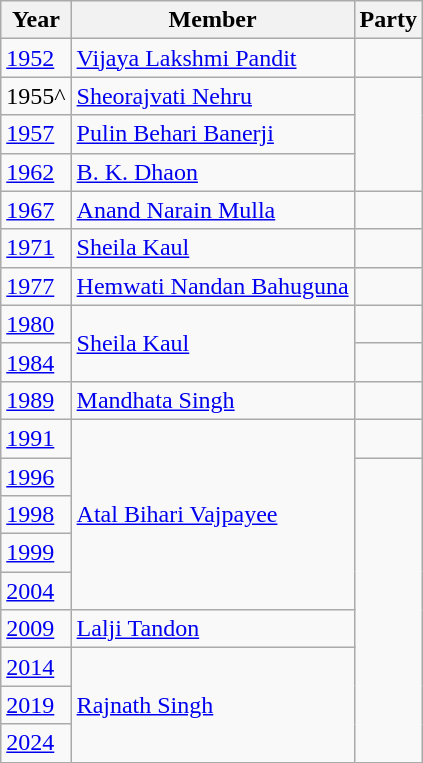<table class="wikitable">
<tr>
<th><strong>Year</strong></th>
<th><strong>Member</strong></th>
<th colspan="2"><strong>Party</strong></th>
</tr>
<tr>
<td><a href='#'>1952</a></td>
<td><a href='#'>Vijaya Lakshmi Pandit</a></td>
<td></td>
</tr>
<tr>
<td>1955^</td>
<td><a href='#'>Sheorajvati Nehru</a></td>
</tr>
<tr>
<td><a href='#'>1957</a></td>
<td><a href='#'>Pulin Behari Banerji</a></td>
</tr>
<tr>
<td><a href='#'>1962</a></td>
<td><a href='#'>B. K. Dhaon</a></td>
</tr>
<tr>
<td><a href='#'>1967</a></td>
<td><a href='#'>Anand Narain Mulla</a></td>
<td></td>
</tr>
<tr>
<td><a href='#'>1971</a></td>
<td><a href='#'>Sheila Kaul</a></td>
<td></td>
</tr>
<tr>
<td><a href='#'>1977</a></td>
<td><a href='#'>Hemwati Nandan Bahuguna</a></td>
<td></td>
</tr>
<tr>
<td><a href='#'>1980</a></td>
<td rowspan="2"><a href='#'>Sheila Kaul</a></td>
<td></td>
</tr>
<tr>
<td><a href='#'>1984</a></td>
</tr>
<tr>
<td><a href='#'>1989</a></td>
<td><a href='#'>Mandhata Singh</a></td>
<td></td>
</tr>
<tr>
<td><a href='#'>1991</a></td>
<td rowspan="5"><a href='#'>Atal Bihari Vajpayee</a></td>
<td></td>
</tr>
<tr>
<td><a href='#'>1996</a></td>
</tr>
<tr>
<td><a href='#'>1998</a></td>
</tr>
<tr>
<td><a href='#'>1999</a></td>
</tr>
<tr>
<td><a href='#'>2004</a></td>
</tr>
<tr>
<td><a href='#'>2009</a></td>
<td><a href='#'>Lalji Tandon</a></td>
</tr>
<tr>
<td><a href='#'>2014</a></td>
<td rowspan="3"><a href='#'>Rajnath Singh</a></td>
</tr>
<tr>
<td><a href='#'>2019</a></td>
</tr>
<tr>
<td><a href='#'>2024</a></td>
</tr>
</table>
